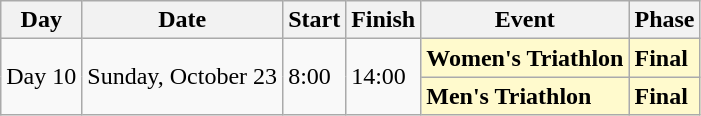<table class=wikitable>
<tr>
<th>Day</th>
<th>Date</th>
<th>Start</th>
<th>Finish</th>
<th>Event</th>
<th>Phase</th>
</tr>
<tr>
<td rowspan=2>Day 10</td>
<td rowspan=2>Sunday, October 23</td>
<td rowspan=2>8:00</td>
<td rowspan=2>14:00</td>
<td style=background:lemonchiffon><strong>Women's Triathlon</strong></td>
<td style=background:lemonchiffon><strong>Final</strong></td>
</tr>
<tr>
<td style=background:lemonchiffon><strong>Men's Triathlon</strong></td>
<td style=background:lemonchiffon><strong>Final</strong></td>
</tr>
</table>
